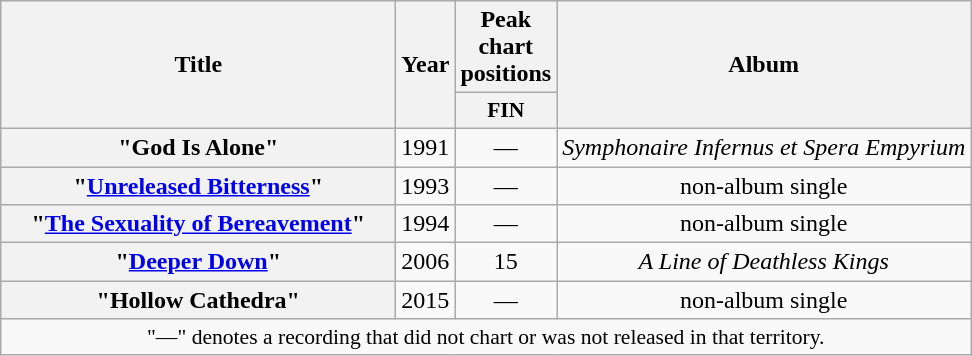<table class="wikitable plainrowheaders" style="text-align:center;">
<tr>
<th scope="col" rowspan="2" style="width:16em;">Title</th>
<th scope="col" rowspan="2">Year</th>
<th scope="col">Peak chart positions</th>
<th scope="col" rowspan="2">Album</th>
</tr>
<tr>
<th scope="col" style="width:3em;font-size:90%;">FIN<br></th>
</tr>
<tr>
<th scope="row">"God Is Alone"</th>
<td>1991</td>
<td>—</td>
<td><em>Symphonaire Infernus et Spera Empyrium</em></td>
</tr>
<tr>
<th scope="row">"<a href='#'>Unreleased Bitterness</a>"</th>
<td>1993</td>
<td>—</td>
<td>non-album single</td>
</tr>
<tr>
<th scope="row">"<a href='#'>The Sexuality of Bereavement</a>"</th>
<td>1994</td>
<td>—</td>
<td>non-album single</td>
</tr>
<tr>
<th scope="row">"<a href='#'>Deeper Down</a>"</th>
<td>2006</td>
<td>15</td>
<td><em>A Line of Deathless Kings</em></td>
</tr>
<tr>
<th scope="row">"Hollow Cathedra"</th>
<td>2015</td>
<td>—</td>
<td>non-album single</td>
</tr>
<tr>
<td colspan="10" style="font-size:90%">"—" denotes a recording that did not chart or was not released in that territory.</td>
</tr>
</table>
